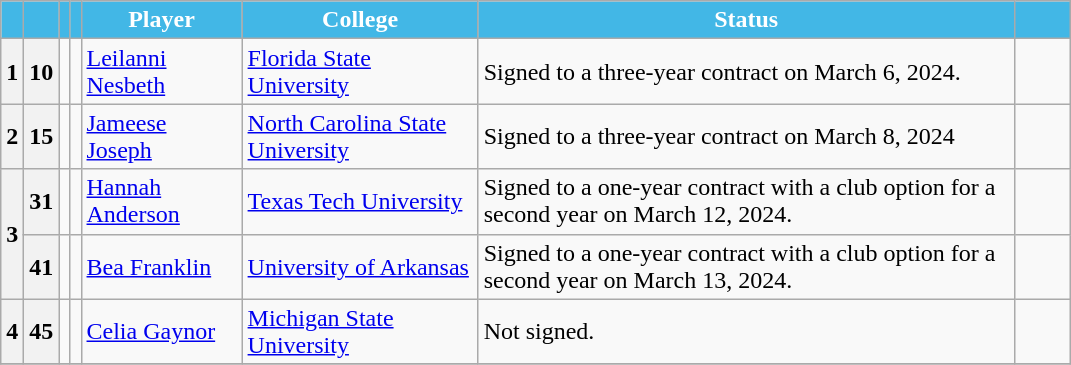<table class="wikitable sortable">
<tr>
<th style="background:#42b7e6; color:#fff;" scope="col"></th>
<th style="background:#42b7e6; color:#fff;" scope="col"></th>
<th style="background:#42b7e6; color:#fff;" scope="col"></th>
<th style="background:#42b7e6; color:#fff;" scope="col"></th>
<th style="background:#42b7e6; color:#fff; width:100px;" scope="col">Player</th>
<th style="background:#42b7e6; color:#fff; width:150px;" scope="col">College</th>
<th style="background:#42b7e6; color:#fff; width:350px;" scope="col">Status</th>
<th style="background:#42b7e6; color:#fff; width:30px;" scope="col"></th>
</tr>
<tr>
<th scope="rowgroup">1</th>
<th scope="row">10</th>
<td></td>
<td></td>
<td><a href='#'>Leilanni Nesbeth</a></td>
<td><a href='#'>Florida State University</a></td>
<td>Signed to a three-year contract on March 6, 2024.</td>
<td></td>
</tr>
<tr>
<th scope="rowgroup">2</th>
<th scope="row">15</th>
<td></td>
<td></td>
<td><a href='#'>Jameese Joseph</a></td>
<td><a href='#'>North Carolina State University</a></td>
<td>Signed to a three-year contract on March 8, 2024</td>
<td></td>
</tr>
<tr>
<th rowspan="2">3</th>
<th scope="row">31</th>
<td></td>
<td></td>
<td><a href='#'>Hannah Anderson</a></td>
<td><a href='#'>Texas Tech University</a></td>
<td>Signed to a one-year contract with a club option for a second year on March 12, 2024.</td>
<td></td>
</tr>
<tr>
<th>41</th>
<td></td>
<td></td>
<td><a href='#'>Bea Franklin</a></td>
<td><a href='#'>University of Arkansas</a></td>
<td>Signed to a one-year contract with a club option for a second year on March 13, 2024.</td>
<td></td>
</tr>
<tr>
<th scope="rowgroup">4</th>
<th scope="row">45</th>
<td></td>
<td></td>
<td><a href='#'>Celia Gaynor</a></td>
<td><a href='#'>Michigan State University</a></td>
<td>Not signed.</td>
<td></td>
</tr>
<tr>
</tr>
</table>
